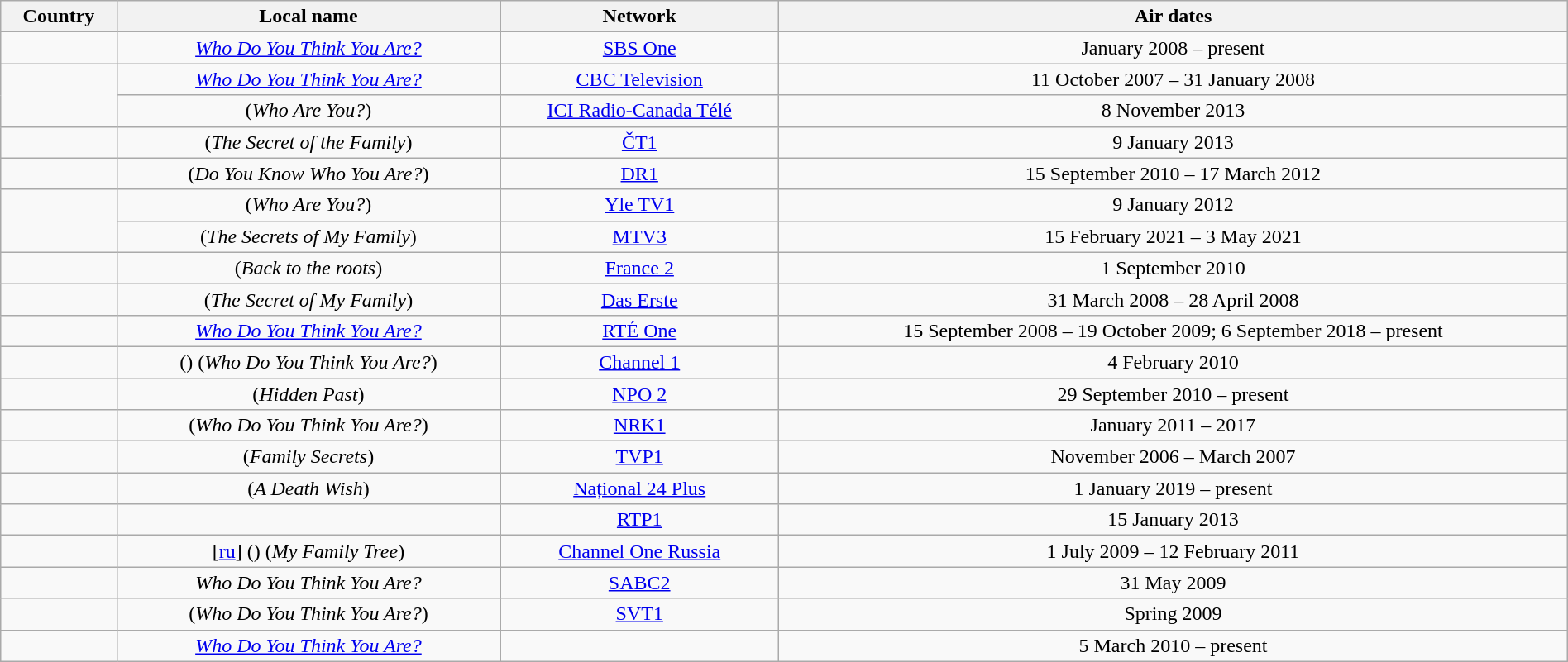<table class="wikitable" style="text-align:center; line-height:18px; width:100%;">
<tr>
<th>Country</th>
<th>Local name</th>
<th>Network</th>
<th>Air dates</th>
</tr>
<tr>
<td style="text-align:left;"></td>
<td><em><a href='#'>Who Do You Think You Are?</a></em></td>
<td><a href='#'>SBS One</a></td>
<td>January 2008 – present</td>
</tr>
<tr>
<td style="text-align:left;" rowspan="2"></td>
<td><em><a href='#'>Who Do You Think You Are?</a></em></td>
<td><a href='#'>CBC Television</a></td>
<td>11 October 2007 – 31 January 2008</td>
</tr>
<tr>
<td> (<em>Who Are You?</em>)</td>
<td><a href='#'>ICI Radio-Canada Télé</a></td>
<td>8 November 2013</td>
</tr>
<tr>
<td style="text-align:left;"></td>
<td> (<em>The Secret of the Family</em>)</td>
<td><a href='#'>ČT1</a></td>
<td>9 January 2013</td>
</tr>
<tr>
<td style="text-align:left;"></td>
<td> (<em>Do You Know Who You Are?</em>)</td>
<td><a href='#'>DR1</a></td>
<td>15 September 2010 – 17 March 2012</td>
</tr>
<tr>
<td style="text-align:left;" rowspan="2"></td>
<td> (<em>Who Are You?</em>)</td>
<td><a href='#'>Yle TV1</a></td>
<td>9 January 2012</td>
</tr>
<tr>
<td> (<em>The Secrets of My Family</em>)</td>
<td><a href='#'>MTV3</a></td>
<td>15 February 2021 – 3 May 2021</td>
</tr>
<tr>
<td style="text-align:left;"></td>
<td> (<em>Back to the roots</em>)</td>
<td><a href='#'>France 2</a></td>
<td>1 September 2010</td>
</tr>
<tr>
<td style="text-align:left;"></td>
<td> (<em>The Secret of My Family</em>)</td>
<td><a href='#'>Das Erste</a></td>
<td>31 March 2008 – 28 April 2008</td>
</tr>
<tr>
<td style="text-align:left;"></td>
<td><em><a href='#'>Who Do You Think You Are?</a></em></td>
<td><a href='#'>RTÉ One</a></td>
<td>15 September 2008 – 19 October 2009; 6 September 2018 – present</td>
</tr>
<tr>
<td style="text-align:left;"></td>
<td> () (<em>Who Do You Think You Are?</em>)</td>
<td><a href='#'>Channel 1</a></td>
<td>4 February 2010</td>
</tr>
<tr>
<td style="text-align:left;"></td>
<td><em></em> (<em>Hidden Past</em>)</td>
<td><a href='#'>NPO 2</a></td>
<td>29 September 2010 – present</td>
</tr>
<tr>
<td style="text-align:left;"></td>
<td> (<em>Who Do You Think You Are?</em>)</td>
<td><a href='#'>NRK1</a></td>
<td>January 2011 – 2017</td>
</tr>
<tr>
<td style="text-align:left;"></td>
<td> (<em>Family Secrets</em>)</td>
<td><a href='#'>TVP1</a></td>
<td>November 2006 – March 2007</td>
</tr>
<tr>
<td style="text-align:left;"></td>
<td> (<em>A Death Wish</em>)</td>
<td><a href='#'>Național 24 Plus</a></td>
<td>1 January 2019 – present</td>
</tr>
<tr>
<td style="text-align:left;"></td>
<td></td>
<td><a href='#'>RTP1</a></td>
<td>15 January 2013</td>
</tr>
<tr>
<td style="text-align:left;"></td>
<td> [<a href='#'>ru</a>] () (<em>My Family Tree</em>)</td>
<td><a href='#'>Channel One Russia</a></td>
<td>1 July 2009 – 12 February 2011</td>
</tr>
<tr>
<td style="text-align:left;"></td>
<td><em>Who Do You Think You Are?</em></td>
<td><a href='#'>SABC2</a></td>
<td>31 May 2009</td>
</tr>
<tr>
<td style="text-align:left;"></td>
<td> (<em>Who Do You Think You Are?</em>)</td>
<td><a href='#'>SVT1</a></td>
<td>Spring 2009</td>
</tr>
<tr>
<td style="text-align:left;"></td>
<td><em><a href='#'>Who Do You Think You Are?</a></em></td>
<td></td>
<td>5 March 2010 – present</td>
</tr>
</table>
